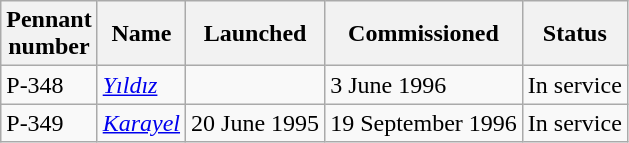<table class="wikitable">
<tr>
<th>Pennant<br>number</th>
<th>Name</th>
<th>Launched</th>
<th>Commissioned</th>
<th>Status</th>
</tr>
<tr>
<td>P-348</td>
<td><a href='#'><em>Yıldız</em></a></td>
<td></td>
<td>3 June 1996</td>
<td>In service</td>
</tr>
<tr>
<td>P-349</td>
<td><a href='#'><em>Karayel</em></a></td>
<td>20 June 1995</td>
<td>19 September 1996</td>
<td>In service</td>
</tr>
</table>
